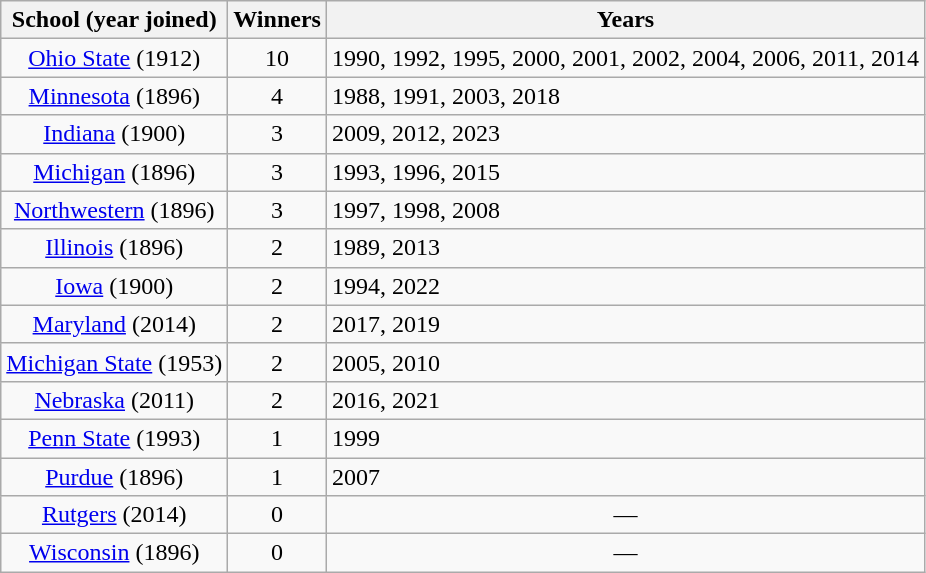<table class="wikitable">
<tr>
<th>School (year joined)</th>
<th>Winners</th>
<th>Years</th>
</tr>
<tr style="text-align:center;">
<td><a href='#'>Ohio State</a> (1912)</td>
<td>10</td>
<td style="text-align:left;">1990, 1992, 1995, 2000, 2001, 2002, 2004, 2006, 2011, 2014</td>
</tr>
<tr align=center>
<td><a href='#'>Minnesota</a> (1896)</td>
<td>4</td>
<td style="text-align:left;">1988, 1991, 2003, 2018</td>
</tr>
<tr style="text-align:center;">
<td><a href='#'>Indiana</a> (1900)</td>
<td>3</td>
<td style="text-align:left;">2009, 2012, 2023</td>
</tr>
<tr style="text-align:center;">
<td><a href='#'>Michigan</a> (1896)</td>
<td>3</td>
<td style="text-align:left;">1993, 1996, 2015</td>
</tr>
<tr align=center>
<td><a href='#'>Northwestern</a> (1896)</td>
<td>3</td>
<td style="text-align:left;">1997, 1998, 2008</td>
</tr>
<tr style="text-align:center;">
<td><a href='#'>Illinois</a> (1896)</td>
<td>2</td>
<td style="text-align:left;">1989, 2013</td>
</tr>
<tr align=center>
<td><a href='#'>Iowa</a> (1900)</td>
<td>2</td>
<td style="text-align:left;">1994, 2022</td>
</tr>
<tr style="text-align:center;">
<td><a href='#'>Maryland</a> (2014)</td>
<td>2</td>
<td style="text-align:left;">2017, 2019</td>
</tr>
<tr style="text-align:center;">
<td><a href='#'>Michigan State</a> (1953)</td>
<td>2</td>
<td style="text-align:left;">2005, 2010</td>
</tr>
<tr align=center>
<td><a href='#'>Nebraska</a> (2011)</td>
<td>2</td>
<td style="text-align:left;">2016, 2021</td>
</tr>
<tr align=center>
<td><a href='#'>Penn State</a> (1993)</td>
<td>1</td>
<td style="text-align:left;">1999</td>
</tr>
<tr style="text-align:center;">
<td><a href='#'>Purdue</a> (1896)</td>
<td>1</td>
<td style="text-align:left;">2007</td>
</tr>
<tr style="text-align:center;">
<td><a href='#'>Rutgers</a> (2014)</td>
<td>0</td>
<td>—</td>
</tr>
<tr style="text-align:center;">
<td><a href='#'>Wisconsin</a> (1896)</td>
<td>0</td>
<td>—</td>
</tr>
</table>
